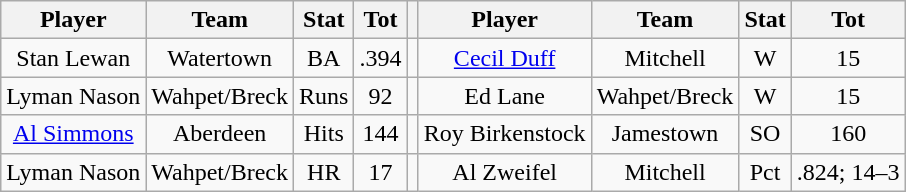<table class="wikitable">
<tr>
<th>Player</th>
<th>Team</th>
<th>Stat</th>
<th>Tot</th>
<th></th>
<th>Player</th>
<th>Team</th>
<th>Stat</th>
<th>Tot</th>
</tr>
<tr align=center>
<td>Stan Lewan</td>
<td>Watertown</td>
<td>BA</td>
<td>.394</td>
<td></td>
<td><a href='#'>Cecil Duff</a></td>
<td>Mitchell</td>
<td>W</td>
<td>15</td>
</tr>
<tr align=center>
<td>Lyman Nason</td>
<td>Wahpet/Breck</td>
<td>Runs</td>
<td>92</td>
<td></td>
<td>Ed Lane</td>
<td>Wahpet/Breck</td>
<td>W</td>
<td>15</td>
</tr>
<tr align=center>
<td><a href='#'>Al Simmons</a></td>
<td>Aberdeen</td>
<td>Hits</td>
<td>144</td>
<td></td>
<td>Roy Birkenstock</td>
<td>Jamestown</td>
<td>SO</td>
<td>160</td>
</tr>
<tr align=center>
<td>Lyman Nason</td>
<td>Wahpet/Breck</td>
<td>HR</td>
<td>17</td>
<td></td>
<td>Al Zweifel</td>
<td>Mitchell</td>
<td>Pct</td>
<td>.824; 14–3</td>
</tr>
</table>
